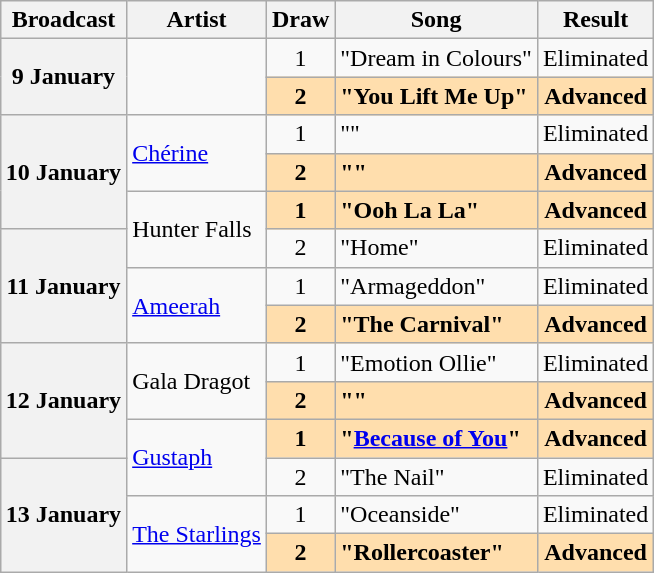<table class="wikitable sortable plainrowheaders" style="margin: 1em auto 1em auto;">
<tr>
<th scope="col">Broadcast</th>
<th scope="col">Artist</th>
<th scope="col">Draw</th>
<th scope="col">Song</th>
<th scope="col">Result</th>
</tr>
<tr>
<th scope="row" rowspan="2">9 January</th>
<td rowspan="2"></td>
<td scope="row" style="text-align:center;">1</td>
<td>"Dream in Colours"</td>
<td style="text-align:center;">Eliminated</td>
</tr>
<tr>
<td scope="row" style="text-align:center; font-weight:bold; background:navajowhite;">2</td>
<td style="font-weight:bold; background:navajowhite;">"You Lift Me Up"</td>
<td style="text-align:center; font-weight:bold; background:navajowhite;">Advanced</td>
</tr>
<tr>
<th scope="row" rowspan="3">10 January</th>
<td rowspan="2"><a href='#'>Chérine</a></td>
<td style="text-align:center;">1</td>
<td>""</td>
<td style="text-align:center;">Eliminated</td>
</tr>
<tr>
<td scope="row" style="text-align:center; font-weight:bold; background:navajowhite;">2</td>
<td style="font-weight:bold; background:navajowhite;">""</td>
<td style="text-align:center; font-weight:bold; background:navajowhite;">Advanced</td>
</tr>
<tr>
<td rowspan="2">Hunter Falls</td>
<td scope="row" style="text-align:center; font-weight:bold; background:navajowhite;">1</td>
<td style="font-weight:bold; background:navajowhite;">"Ooh La La"</td>
<td style="text-align:center; font-weight:bold; background:navajowhite;">Advanced</td>
</tr>
<tr>
<th scope="row" rowspan="3">11 January</th>
<td style="text-align:center;">2</td>
<td>"Home"</td>
<td style="text-align:center;">Eliminated</td>
</tr>
<tr>
<td rowspan="2"><a href='#'>Ameerah</a></td>
<td style="text-align:center;">1</td>
<td>"Armageddon"</td>
<td style="text-align:center;">Eliminated</td>
</tr>
<tr>
<td scope="row" style="text-align:center; font-weight:bold; background:navajowhite;">2</td>
<td style="font-weight:bold; background:navajowhite;">"The Carnival"</td>
<td style="text-align:center; font-weight:bold; background:navajowhite;">Advanced</td>
</tr>
<tr>
<th scope="row" rowspan="3">12 January</th>
<td rowspan="2">Gala Dragot</td>
<td style="text-align:center;">1</td>
<td>"Emotion Ollie"</td>
<td>Eliminated</td>
</tr>
<tr>
<td scope="row" style="text-align:center; font-weight:bold; background:navajowhite;">2</td>
<td style="font-weight:bold; background:navajowhite;">""</td>
<td style="text-align:center; font-weight:bold; background:navajowhite;">Advanced</td>
</tr>
<tr>
<td rowspan="2"><a href='#'>Gustaph</a></td>
<td scope="row" style="text-align:center; font-weight:bold; background:navajowhite;">1</td>
<td style="font-weight:bold; background:navajowhite;">"<a href='#'>Because of You</a>"</td>
<td style="text-align:center; font-weight:bold; background:navajowhite;">Advanced</td>
</tr>
<tr>
<th scope="row" rowspan="3">13 January</th>
<td style="text-align:center;">2</td>
<td>"The Nail"</td>
<td>Eliminated</td>
</tr>
<tr>
<td rowspan="2"><a href='#'>The Starlings</a></td>
<td style="text-align:center;">1</td>
<td>"Oceanside"</td>
<td>Eliminated</td>
</tr>
<tr>
<td scope="row" style="text-align:center; font-weight:bold; background:navajowhite;">2</td>
<td style="font-weight:bold; background:navajowhite;">"Rollercoaster"</td>
<td style="text-align:center; font-weight:bold; background:navajowhite;">Advanced</td>
</tr>
</table>
